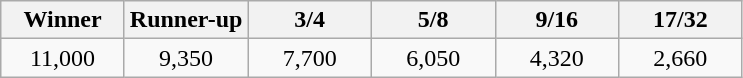<table class="wikitable" style="text-align:center">
<tr>
<th width="75">Winner</th>
<th width="75">Runner-up</th>
<th width="75">3/4</th>
<th width="75">5/8</th>
<th width="75">9/16</th>
<th width="75">17/32</th>
</tr>
<tr>
<td>11,000</td>
<td>9,350</td>
<td>7,700</td>
<td>6,050</td>
<td>4,320</td>
<td>2,660</td>
</tr>
</table>
